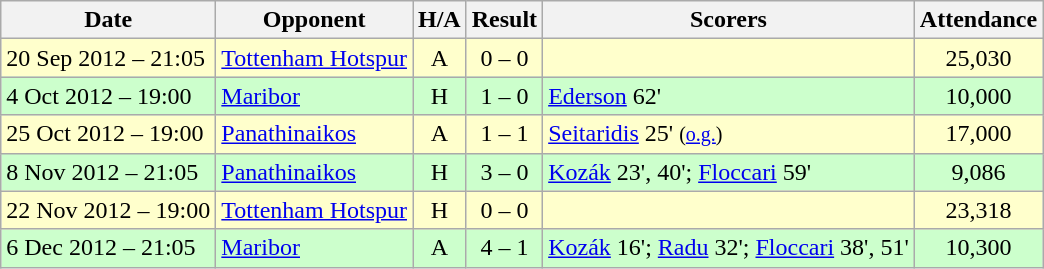<table class="wikitable">
<tr>
<th>Date</th>
<th>Opponent</th>
<th>H/A</th>
<th>Result</th>
<th>Scorers</th>
<th>Attendance</th>
</tr>
<tr bgcolor = "#ffffcc">
<td>20 Sep 2012 – 21:05</td>
<td> <a href='#'>Tottenham Hotspur</a></td>
<td align=center>A</td>
<td align=center>0 – 0</td>
<td></td>
<td align="center">25,030</td>
</tr>
<tr bgcolor = "#ccffcc">
<td>4 Oct 2012 – 19:00</td>
<td> <a href='#'>Maribor</a></td>
<td align=center>H</td>
<td align=center>1 – 0</td>
<td><a href='#'>Ederson</a> 62'</td>
<td align="center">10,000</td>
</tr>
<tr bgcolor = "#ffffcc">
<td>25 Oct 2012 – 19:00</td>
<td> <a href='#'>Panathinaikos</a></td>
<td align=center>A</td>
<td align=center>1 – 1</td>
<td><a href='#'>Seitaridis</a> 25' <small>(<a href='#'>o.g.</a>)</small></td>
<td align="center">17,000</td>
</tr>
<tr bgcolor = "#ccffcc">
<td>8 Nov 2012 – 21:05</td>
<td> <a href='#'>Panathinaikos</a></td>
<td align=center>H</td>
<td align=center>3 – 0</td>
<td><a href='#'>Kozák</a> 23', 40'; <a href='#'>Floccari</a> 59'</td>
<td align="center">9,086</td>
</tr>
<tr bgcolor = "#ffffcc">
<td>22 Nov 2012 – 19:00</td>
<td> <a href='#'>Tottenham Hotspur</a></td>
<td align=center>H</td>
<td align=center>0 – 0</td>
<td></td>
<td align="center">23,318</td>
</tr>
<tr bgcolor = "#ccffcc">
<td>6 Dec 2012 – 21:05</td>
<td> <a href='#'>Maribor</a></td>
<td align=center>A</td>
<td align=center>4 – 1</td>
<td><a href='#'>Kozák</a> 16'; <a href='#'>Radu</a> 32'; <a href='#'>Floccari</a> 38', 51'</td>
<td align="center">10,300</td>
</tr>
</table>
